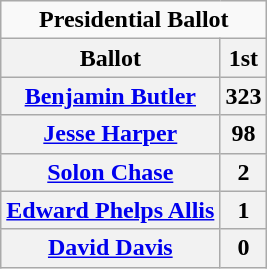<table class="wikitable" style="text-align:center">
<tr>
<td colspan="2"><strong>Presidential Ballot</strong></td>
</tr>
<tr>
<th>Ballot</th>
<th>1st</th>
</tr>
<tr>
<th><a href='#'>Benjamin Butler</a></th>
<th>323</th>
</tr>
<tr>
<th><a href='#'>Jesse Harper</a></th>
<th>98</th>
</tr>
<tr>
<th><a href='#'>Solon Chase</a></th>
<th>2</th>
</tr>
<tr>
<th><a href='#'>Edward Phelps Allis</a></th>
<th>1</th>
</tr>
<tr>
<th><a href='#'>David Davis</a></th>
<th>0</th>
</tr>
</table>
